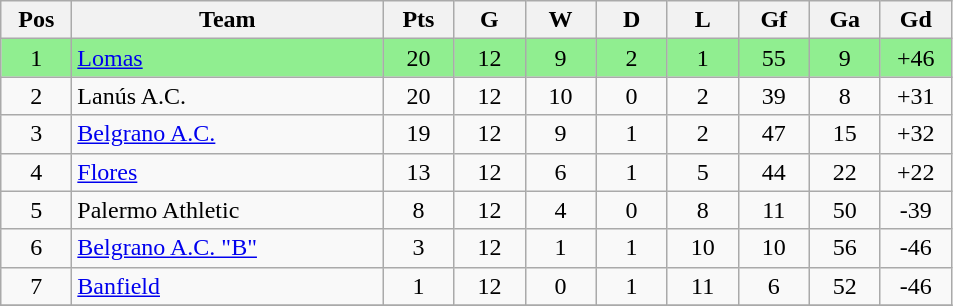<table class="wikitable" style="text-align:center">
<tr>
<th width=40px>Pos</th>
<th width=200px>Team</th>
<th width=40px>Pts</th>
<th width=40px>G</th>
<th width=40px>W</th>
<th width=40px>D</th>
<th width=40px>L</th>
<th width=40px>Gf</th>
<th width=40px>Ga</th>
<th width=40px>Gd</th>
</tr>
<tr bgcolor="lightgreen">
<td>1</td>
<td align=left><a href='#'>Lomas</a></td>
<td>20</td>
<td>12</td>
<td>9</td>
<td>2</td>
<td>1</td>
<td>55</td>
<td>9</td>
<td>+46</td>
</tr>
<tr>
<td>2</td>
<td align=left>Lanús A.C.</td>
<td>20</td>
<td>12</td>
<td>10</td>
<td>0</td>
<td>2</td>
<td>39</td>
<td>8</td>
<td>+31</td>
</tr>
<tr>
<td>3</td>
<td align=left><a href='#'>Belgrano A.C.</a></td>
<td>19</td>
<td>12</td>
<td>9</td>
<td>1</td>
<td>2</td>
<td>47</td>
<td>15</td>
<td>+32</td>
</tr>
<tr>
<td>4</td>
<td align=left><a href='#'>Flores</a></td>
<td>13</td>
<td>12</td>
<td>6</td>
<td>1</td>
<td>5</td>
<td>44</td>
<td>22</td>
<td>+22</td>
</tr>
<tr>
<td>5</td>
<td align=left>Palermo Athletic</td>
<td>8</td>
<td>12</td>
<td>4</td>
<td>0</td>
<td>8</td>
<td>11</td>
<td>50</td>
<td>-39</td>
</tr>
<tr>
<td>6</td>
<td align=left><a href='#'>Belgrano A.C. "B"</a></td>
<td>3</td>
<td>12</td>
<td>1</td>
<td>1</td>
<td>10</td>
<td>10</td>
<td>56</td>
<td>-46</td>
</tr>
<tr>
<td>7</td>
<td align=left><a href='#'>Banfield</a></td>
<td>1</td>
<td>12</td>
<td>0</td>
<td>1</td>
<td>11</td>
<td>6</td>
<td>52</td>
<td>-46</td>
</tr>
<tr>
</tr>
</table>
